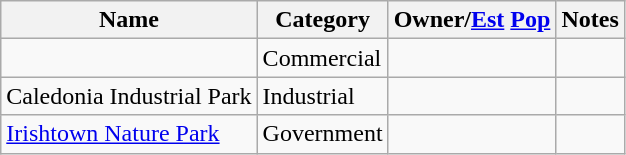<table class="wikitable sortable">
<tr>
<th>Name</th>
<th>Category</th>
<th>Owner/<a href='#'>Est</a> <a href='#'>Pop</a></th>
<th>Notes</th>
</tr>
<tr>
<td></td>
<td>Commercial</td>
<td></td>
<td></td>
</tr>
<tr>
<td>Caledonia Industrial Park</td>
<td>Industrial</td>
<td></td>
<td></td>
</tr>
<tr>
<td><a href='#'>Irishtown Nature Park</a></td>
<td>Government</td>
<td></td>
<td></td>
</tr>
</table>
